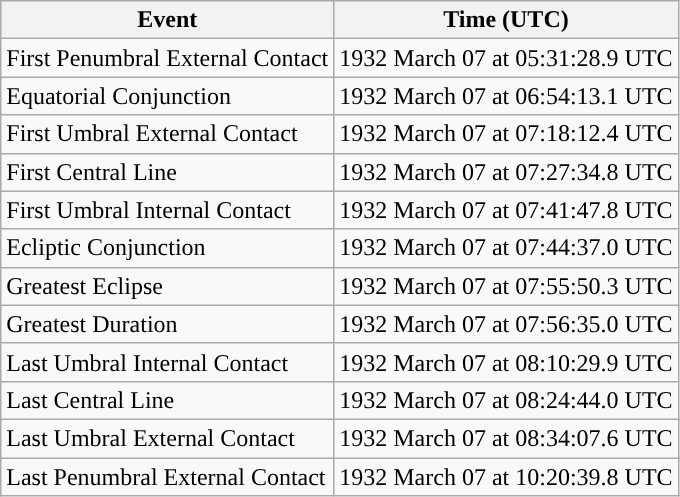<table class="wikitable">
<tr>
<th>Event</th>
<th>Time (UTC)</th>
</tr>
<tr>
<td>First Penumbral External Contact</td>
<td>1932 March 07 at 05:31:28.9 UTC</td>
</tr>
<tr>
<td>Equatorial Conjunction</td>
<td>1932 March 07 at 06:54:13.1 UTC</td>
</tr>
<tr>
<td>First Umbral External Contact</td>
<td>1932 March 07 at 07:18:12.4 UTC</td>
</tr>
<tr>
<td>First Central Line</td>
<td>1932 March 07 at 07:27:34.8 UTC</td>
</tr>
<tr>
<td>First Umbral Internal Contact</td>
<td>1932 March 07 at 07:41:47.8 UTC</td>
</tr>
<tr>
<td>Ecliptic Conjunction</td>
<td>1932 March 07 at 07:44:37.0 UTC</td>
</tr>
<tr>
<td>Greatest Eclipse</td>
<td>1932 March 07 at 07:55:50.3 UTC</td>
</tr>
<tr>
<td>Greatest Duration</td>
<td>1932 March 07 at 07:56:35.0 UTC</td>
</tr>
<tr>
<td>Last Umbral Internal Contact</td>
<td>1932 March 07 at 08:10:29.9 UTC</td>
</tr>
<tr>
<td>Last Central Line</td>
<td>1932 March 07 at 08:24:44.0 UTC</td>
</tr>
<tr>
<td>Last Umbral External Contact</td>
<td>1932 March 07 at 08:34:07.6 UTC</td>
</tr>
<tr>
<td>Last Penumbral External Contact</td>
<td>1932 March 07 at 10:20:39.8 UTC</td>
</tr>
</table>
